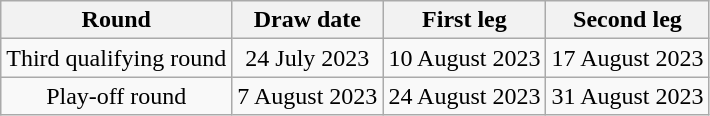<table class="wikitable" style="text-align:center">
<tr>
<th>Round</th>
<th>Draw date</th>
<th>First leg</th>
<th>Second leg</th>
</tr>
<tr>
<td>Third qualifying round</td>
<td>24 July 2023</td>
<td>10 August 2023</td>
<td>17 August 2023</td>
</tr>
<tr>
<td>Play-off round</td>
<td>7 August 2023</td>
<td>24 August 2023</td>
<td>31 August 2023</td>
</tr>
</table>
